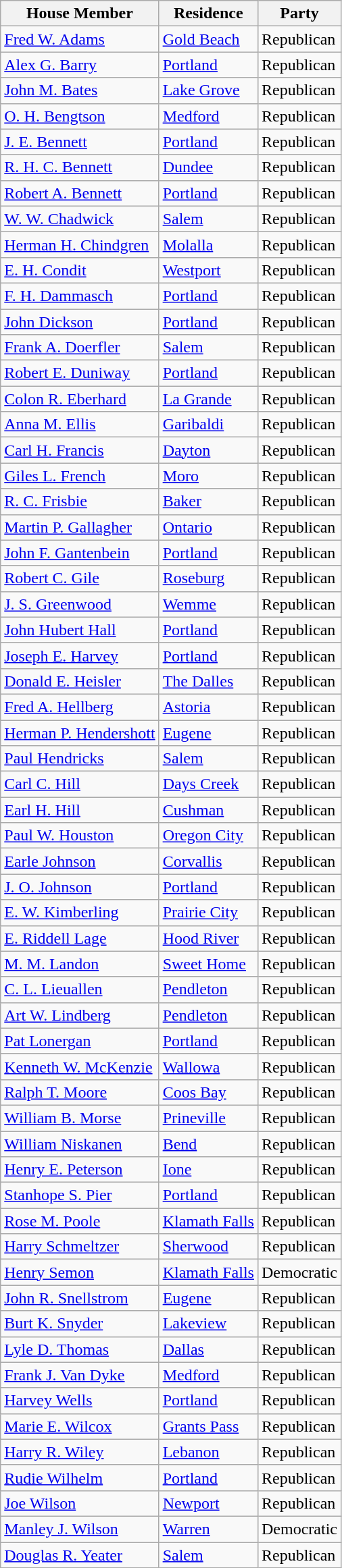<table class="wikitable">
<tr>
<th>House Member</th>
<th>Residence</th>
<th>Party</th>
</tr>
<tr>
<td><a href='#'>Fred W. Adams</a></td>
<td><a href='#'>Gold Beach</a></td>
<td>Republican</td>
</tr>
<tr>
<td><a href='#'>Alex G. Barry</a></td>
<td><a href='#'>Portland</a></td>
<td>Republican</td>
</tr>
<tr>
<td><a href='#'>John M. Bates</a></td>
<td><a href='#'>Lake Grove</a></td>
<td>Republican</td>
</tr>
<tr>
<td><a href='#'>O. H. Bengtson</a></td>
<td><a href='#'>Medford</a></td>
<td>Republican</td>
</tr>
<tr>
<td><a href='#'>J. E. Bennett</a></td>
<td><a href='#'>Portland</a></td>
<td>Republican</td>
</tr>
<tr>
<td><a href='#'>R. H. C. Bennett</a></td>
<td><a href='#'>Dundee</a></td>
<td>Republican</td>
</tr>
<tr>
<td><a href='#'>Robert A. Bennett</a></td>
<td><a href='#'>Portland</a></td>
<td>Republican</td>
</tr>
<tr>
<td><a href='#'>W. W. Chadwick</a></td>
<td><a href='#'>Salem</a></td>
<td>Republican</td>
</tr>
<tr>
<td><a href='#'>Herman H. Chindgren</a></td>
<td><a href='#'>Molalla</a></td>
<td>Republican</td>
</tr>
<tr>
<td><a href='#'>E. H. Condit</a></td>
<td><a href='#'>Westport</a></td>
<td>Republican</td>
</tr>
<tr>
<td><a href='#'>F. H. Dammasch</a></td>
<td><a href='#'>Portland</a></td>
<td>Republican</td>
</tr>
<tr>
<td><a href='#'>John Dickson</a></td>
<td><a href='#'>Portland</a></td>
<td>Republican</td>
</tr>
<tr>
<td><a href='#'>Frank A. Doerfler</a></td>
<td><a href='#'>Salem</a></td>
<td>Republican</td>
</tr>
<tr>
<td><a href='#'>Robert E. Duniway</a></td>
<td><a href='#'>Portland</a></td>
<td>Republican</td>
</tr>
<tr>
<td><a href='#'>Colon R. Eberhard</a></td>
<td><a href='#'>La Grande</a></td>
<td>Republican</td>
</tr>
<tr>
<td><a href='#'>Anna M. Ellis</a></td>
<td><a href='#'>Garibaldi</a></td>
<td>Republican</td>
</tr>
<tr>
<td><a href='#'>Carl H. Francis</a></td>
<td><a href='#'>Dayton</a></td>
<td>Republican</td>
</tr>
<tr>
<td><a href='#'>Giles L. French</a></td>
<td><a href='#'>Moro</a></td>
<td>Republican</td>
</tr>
<tr>
<td><a href='#'>R. C. Frisbie</a></td>
<td><a href='#'>Baker</a></td>
<td>Republican</td>
</tr>
<tr>
<td><a href='#'>Martin P. Gallagher</a></td>
<td><a href='#'>Ontario</a></td>
<td>Republican</td>
</tr>
<tr>
<td><a href='#'>John F. Gantenbein</a></td>
<td><a href='#'>Portland</a></td>
<td>Republican</td>
</tr>
<tr>
<td><a href='#'>Robert C. Gile</a></td>
<td><a href='#'>Roseburg</a></td>
<td>Republican</td>
</tr>
<tr>
<td><a href='#'>J. S. Greenwood</a></td>
<td><a href='#'>Wemme</a></td>
<td>Republican</td>
</tr>
<tr>
<td><a href='#'>John Hubert Hall</a></td>
<td><a href='#'>Portland</a></td>
<td>Republican</td>
</tr>
<tr>
<td><a href='#'>Joseph E. Harvey</a></td>
<td><a href='#'>Portland</a></td>
<td>Republican</td>
</tr>
<tr>
<td><a href='#'>Donald E. Heisler</a></td>
<td><a href='#'>The Dalles</a></td>
<td>Republican</td>
</tr>
<tr>
<td><a href='#'>Fred A. Hellberg</a></td>
<td><a href='#'>Astoria</a></td>
<td>Republican</td>
</tr>
<tr>
<td><a href='#'>Herman P. Hendershott</a></td>
<td><a href='#'>Eugene</a></td>
<td>Republican</td>
</tr>
<tr>
<td><a href='#'>Paul Hendricks</a></td>
<td><a href='#'>Salem</a></td>
<td>Republican</td>
</tr>
<tr>
<td><a href='#'>Carl C. Hill</a></td>
<td><a href='#'>Days Creek</a></td>
<td>Republican</td>
</tr>
<tr>
<td><a href='#'>Earl H. Hill</a></td>
<td><a href='#'>Cushman</a></td>
<td>Republican</td>
</tr>
<tr>
<td><a href='#'>Paul W. Houston</a></td>
<td><a href='#'>Oregon City</a></td>
<td>Republican</td>
</tr>
<tr>
<td><a href='#'>Earle Johnson</a></td>
<td><a href='#'>Corvallis</a></td>
<td>Republican</td>
</tr>
<tr>
<td><a href='#'>J. O. Johnson</a></td>
<td><a href='#'>Portland</a></td>
<td>Republican</td>
</tr>
<tr>
<td><a href='#'>E. W. Kimberling</a></td>
<td><a href='#'>Prairie City</a></td>
<td>Republican</td>
</tr>
<tr>
<td><a href='#'>E. Riddell Lage</a></td>
<td><a href='#'>Hood River</a></td>
<td>Republican</td>
</tr>
<tr>
<td><a href='#'>M. M. Landon</a></td>
<td><a href='#'>Sweet Home</a></td>
<td>Republican</td>
</tr>
<tr>
<td><a href='#'>C. L. Lieuallen</a></td>
<td><a href='#'>Pendleton</a></td>
<td>Republican</td>
</tr>
<tr>
<td><a href='#'>Art W. Lindberg</a></td>
<td><a href='#'>Pendleton</a></td>
<td>Republican</td>
</tr>
<tr>
<td><a href='#'>Pat Lonergan</a></td>
<td><a href='#'>Portland</a></td>
<td>Republican</td>
</tr>
<tr>
<td><a href='#'>Kenneth W. McKenzie</a></td>
<td><a href='#'>Wallowa</a></td>
<td>Republican</td>
</tr>
<tr>
<td><a href='#'>Ralph T. Moore</a></td>
<td><a href='#'>Coos Bay</a></td>
<td>Republican</td>
</tr>
<tr>
<td><a href='#'>William B. Morse</a></td>
<td><a href='#'>Prineville</a></td>
<td>Republican</td>
</tr>
<tr>
<td><a href='#'>William Niskanen</a></td>
<td><a href='#'>Bend</a></td>
<td>Republican</td>
</tr>
<tr>
<td><a href='#'>Henry E. Peterson</a></td>
<td><a href='#'>Ione</a></td>
<td>Republican</td>
</tr>
<tr>
<td><a href='#'>Stanhope S. Pier</a></td>
<td><a href='#'>Portland</a></td>
<td>Republican</td>
</tr>
<tr>
<td><a href='#'>Rose M. Poole</a></td>
<td><a href='#'>Klamath Falls</a></td>
<td>Republican</td>
</tr>
<tr>
<td><a href='#'>Harry Schmeltzer</a></td>
<td><a href='#'>Sherwood</a></td>
<td>Republican</td>
</tr>
<tr>
<td><a href='#'>Henry Semon</a></td>
<td><a href='#'>Klamath Falls</a></td>
<td>Democratic</td>
</tr>
<tr>
<td><a href='#'>John R. Snellstrom</a></td>
<td><a href='#'>Eugene</a></td>
<td>Republican</td>
</tr>
<tr>
<td><a href='#'>Burt K. Snyder</a></td>
<td><a href='#'>Lakeview</a></td>
<td>Republican</td>
</tr>
<tr>
<td><a href='#'>Lyle D. Thomas</a></td>
<td><a href='#'>Dallas</a></td>
<td>Republican</td>
</tr>
<tr>
<td><a href='#'>Frank J. Van Dyke</a></td>
<td><a href='#'>Medford</a></td>
<td>Republican</td>
</tr>
<tr>
<td><a href='#'>Harvey Wells</a></td>
<td><a href='#'>Portland</a></td>
<td>Republican</td>
</tr>
<tr>
<td><a href='#'>Marie E. Wilcox</a></td>
<td><a href='#'>Grants Pass</a></td>
<td>Republican</td>
</tr>
<tr>
<td><a href='#'>Harry R. Wiley</a></td>
<td><a href='#'>Lebanon</a></td>
<td>Republican</td>
</tr>
<tr>
<td><a href='#'>Rudie Wilhelm</a></td>
<td><a href='#'>Portland</a></td>
<td>Republican</td>
</tr>
<tr>
<td><a href='#'>Joe Wilson</a></td>
<td><a href='#'>Newport</a></td>
<td>Republican</td>
</tr>
<tr>
<td><a href='#'>Manley J. Wilson</a></td>
<td><a href='#'>Warren</a></td>
<td>Democratic</td>
</tr>
<tr>
<td><a href='#'>Douglas R. Yeater</a></td>
<td><a href='#'>Salem</a></td>
<td>Republican</td>
</tr>
</table>
